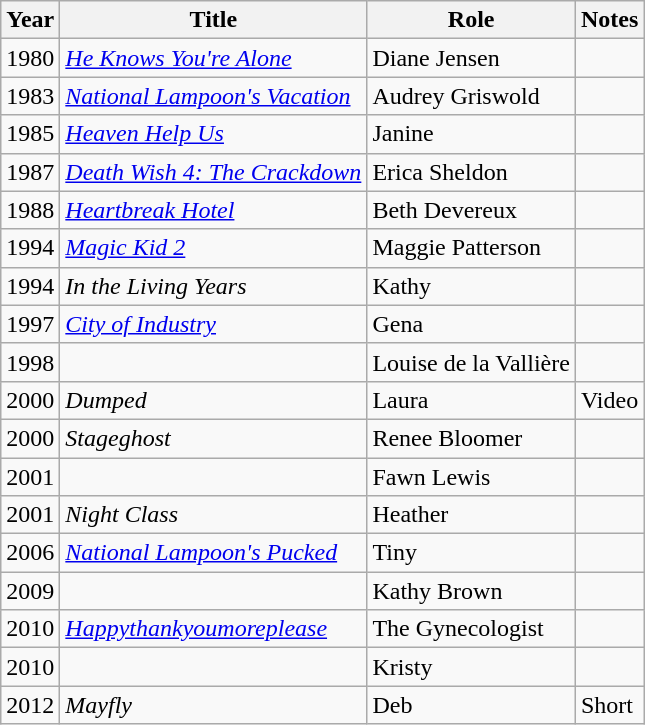<table class="wikitable sortable">
<tr>
<th>Year</th>
<th>Title</th>
<th>Role</th>
<th class="unsortable">Notes</th>
</tr>
<tr>
<td>1980</td>
<td><em><a href='#'>He Knows You're Alone</a></em></td>
<td>Diane Jensen</td>
<td></td>
</tr>
<tr>
<td>1983</td>
<td><em><a href='#'>National Lampoon's Vacation</a></em></td>
<td>Audrey Griswold</td>
<td></td>
</tr>
<tr>
<td>1985</td>
<td><em><a href='#'>Heaven Help Us</a></em></td>
<td>Janine</td>
<td></td>
</tr>
<tr>
<td>1987</td>
<td><em><a href='#'>Death Wish 4: The Crackdown</a></em></td>
<td>Erica Sheldon</td>
<td></td>
</tr>
<tr>
<td>1988</td>
<td><em><a href='#'>Heartbreak Hotel</a></em></td>
<td>Beth Devereux</td>
<td></td>
</tr>
<tr>
<td>1994</td>
<td><em><a href='#'>Magic Kid 2</a></em></td>
<td>Maggie Patterson</td>
<td></td>
</tr>
<tr>
<td>1994</td>
<td><em>In the Living Years</em></td>
<td>Kathy</td>
<td></td>
</tr>
<tr>
<td>1997</td>
<td><em><a href='#'>City of Industry</a></em></td>
<td>Gena</td>
<td></td>
</tr>
<tr>
<td>1998</td>
<td><em></em></td>
<td>Louise de la Vallière</td>
<td></td>
</tr>
<tr>
<td>2000</td>
<td><em>Dumped</em></td>
<td>Laura</td>
<td>Video</td>
</tr>
<tr>
<td>2000</td>
<td><em>Stageghost</em></td>
<td>Renee Bloomer</td>
<td></td>
</tr>
<tr>
<td>2001</td>
<td><em></em></td>
<td>Fawn Lewis</td>
<td></td>
</tr>
<tr>
<td>2001</td>
<td><em>Night Class</em></td>
<td>Heather</td>
<td></td>
</tr>
<tr>
<td>2006</td>
<td><em><a href='#'>National Lampoon's Pucked</a></em></td>
<td>Tiny</td>
<td></td>
</tr>
<tr>
<td>2009</td>
<td><em></em></td>
<td>Kathy Brown</td>
<td></td>
</tr>
<tr>
<td>2010</td>
<td><em><a href='#'>Happythankyoumoreplease</a></em></td>
<td>The Gynecologist</td>
<td></td>
</tr>
<tr>
<td>2010</td>
<td><em></em></td>
<td>Kristy</td>
<td></td>
</tr>
<tr>
<td>2012</td>
<td><em>Mayfly</em></td>
<td>Deb</td>
<td>Short</td>
</tr>
</table>
